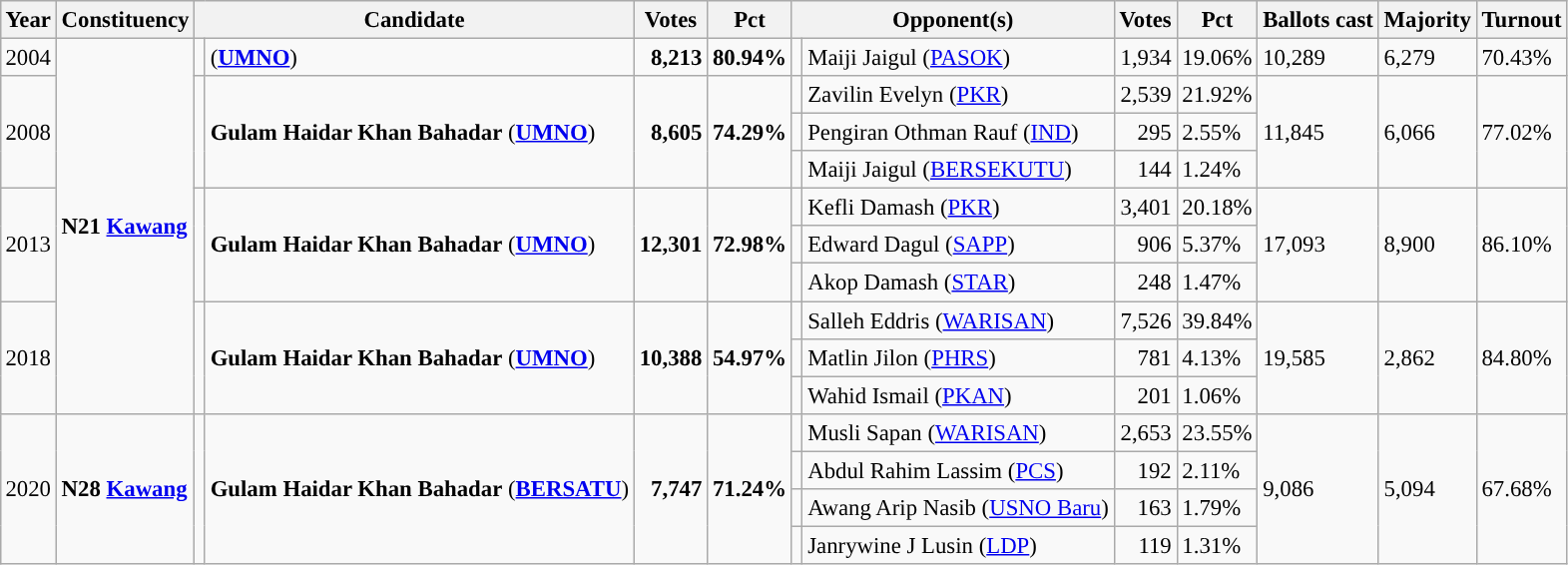<table class="wikitable" style="margin:0.5em ; font-size:95%">
<tr>
<th>Year</th>
<th>Constituency</th>
<th colspan=2>Candidate</th>
<th>Votes</th>
<th>Pct</th>
<th colspan=2>Opponent(s)</th>
<th>Votes</th>
<th>Pct</th>
<th>Ballots cast</th>
<th>Majority</th>
<th>Turnout</th>
</tr>
<tr>
<td>2004</td>
<td rowspan=10><strong>N21 <a href='#'>Kawang</a></strong></td>
<td></td>
<td> (<a href='#'><strong>UMNO</strong></a>)</td>
<td align="right"><strong>8,213</strong></td>
<td><strong>80.94%</strong></td>
<td></td>
<td>Maiji Jaigul (<a href='#'>PASOK</a>)</td>
<td align="right">1,934</td>
<td>19.06%</td>
<td>10,289</td>
<td>6,279</td>
<td>70.43%</td>
</tr>
<tr>
<td rowspan=3>2008</td>
<td rowspan=3 ></td>
<td rowspan=3><strong>Gulam Haidar Khan Bahadar</strong> (<a href='#'><strong>UMNO</strong></a>)</td>
<td rowspan=3 align="right"><strong>8,605</strong></td>
<td rowspan=3><strong>74.29%</strong></td>
<td></td>
<td>Zavilin Evelyn (<a href='#'>PKR</a>)</td>
<td align="right">2,539</td>
<td>21.92%</td>
<td rowspan=3>11,845</td>
<td rowspan=3>6,066</td>
<td rowspan=3>77.02%</td>
</tr>
<tr>
<td></td>
<td>Pengiran Othman Rauf (<a href='#'>IND</a>)</td>
<td align="right">295</td>
<td>2.55%</td>
</tr>
<tr>
<td></td>
<td>Maiji Jaigul (<a href='#'>BERSEKUTU</a>)</td>
<td align="right">144</td>
<td>1.24%</td>
</tr>
<tr>
<td rowspan=3>2013</td>
<td rowspan=3 ></td>
<td rowspan=3><strong>Gulam Haidar Khan Bahadar</strong> (<a href='#'><strong>UMNO</strong></a>)</td>
<td rowspan=3 align="right"><strong>12,301</strong></td>
<td rowspan=3><strong>72.98%</strong></td>
<td></td>
<td>Kefli Damash (<a href='#'>PKR</a>)</td>
<td align="right">3,401</td>
<td>20.18%</td>
<td rowspan=3>17,093</td>
<td rowspan=3>8,900</td>
<td rowspan=3>86.10%</td>
</tr>
<tr>
<td></td>
<td>Edward Dagul (<a href='#'>SAPP</a>)</td>
<td align="right">906</td>
<td>5.37%</td>
</tr>
<tr>
<td></td>
<td>Akop Damash (<a href='#'>STAR</a>)</td>
<td align="right">248</td>
<td>1.47%</td>
</tr>
<tr>
<td rowspan=3>2018</td>
<td rowspan=3 ></td>
<td rowspan=3><strong>Gulam Haidar Khan Bahadar</strong> (<a href='#'><strong>UMNO</strong></a>)</td>
<td rowspan=3 align="right"><strong>10,388</strong></td>
<td rowspan=3><strong>54.97%</strong></td>
<td></td>
<td>Salleh Eddris (<a href='#'>WARISAN</a>)</td>
<td align="right">7,526</td>
<td>39.84%</td>
<td rowspan=3>19,585</td>
<td rowspan=3>2,862</td>
<td rowspan=3>84.80%</td>
</tr>
<tr>
<td></td>
<td>Matlin Jilon (<a href='#'>PHRS</a>)</td>
<td align="right">781</td>
<td>4.13%</td>
</tr>
<tr>
<td></td>
<td>Wahid Ismail (<a href='#'>PKAN</a>)</td>
<td align="right">201</td>
<td>1.06%</td>
</tr>
<tr>
<td rowspan=4>2020</td>
<td rowspan=4><strong>N28 <a href='#'>Kawang</a></strong></td>
<td rowspan=4 ></td>
<td rowspan=4><strong>Gulam Haidar Khan Bahadar</strong> (<a href='#'><strong>BERSATU</strong></a>)</td>
<td rowspan=4 align="right"><strong>7,747</strong></td>
<td rowspan=4><strong>71.24%</strong></td>
<td></td>
<td>Musli Sapan (<a href='#'>WARISAN</a>)</td>
<td align="right">2,653</td>
<td>23.55%</td>
<td rowspan=4>9,086</td>
<td rowspan=4>5,094</td>
<td rowspan=4>67.68%</td>
</tr>
<tr>
<td></td>
<td>Abdul Rahim Lassim (<a href='#'>PCS</a>)</td>
<td align="right">192</td>
<td>2.11%</td>
</tr>
<tr>
<td bgcolor=></td>
<td>Awang Arip Nasib (<a href='#'>USNO Baru</a>)</td>
<td align="right">163</td>
<td>1.79%</td>
</tr>
<tr>
<td></td>
<td>Janrywine J Lusin (<a href='#'>LDP</a>)</td>
<td align="right">119</td>
<td>1.31%</td>
</tr>
</table>
